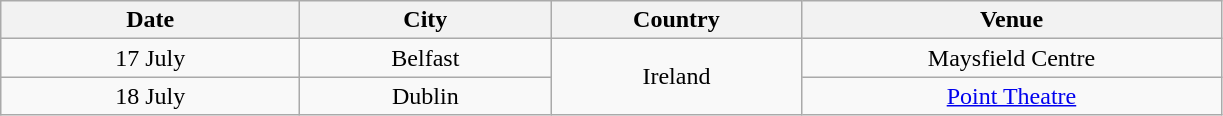<table class="wikitable plainrowheaders" style="text-align:center;">
<tr>
<th scope="col" style="width:12em;">Date</th>
<th scope="col" style="width:10em;">City</th>
<th scope="col" style="width:10em;">Country</th>
<th scope="col" style="width:17em;">Venue</th>
</tr>
<tr>
<td>17 July</td>
<td>Belfast</td>
<td rowspan="2">Ireland</td>
<td>Maysfield Centre</td>
</tr>
<tr>
<td>18 July</td>
<td>Dublin</td>
<td><a href='#'>Point Theatre</a></td>
</tr>
</table>
